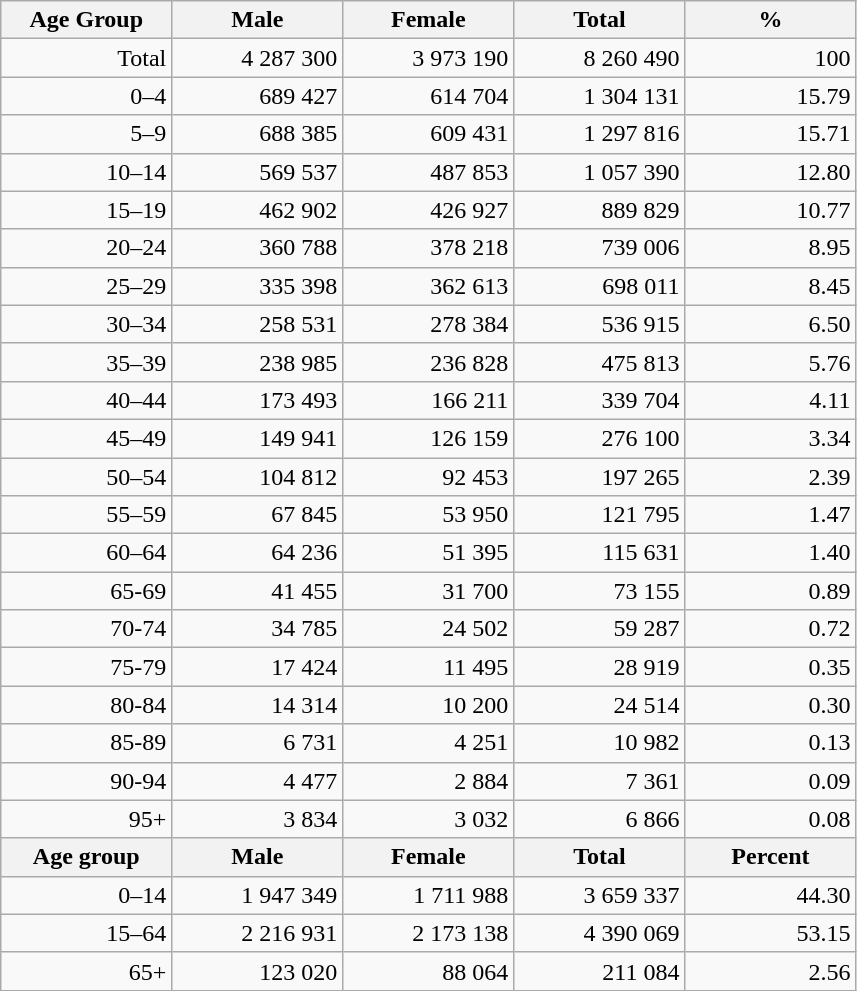<table class="wikitable">
<tr>
<th style="width:80pt;">Age Group</th>
<th style="width:80pt;">Male</th>
<th style="width:80pt;">Female</th>
<th style="width:80pt;">Total</th>
<th style="width:80pt;">%</th>
</tr>
<tr style="text-align:right;">
<td>Total</td>
<td>4 287 300</td>
<td>3 973 190</td>
<td>8 260 490</td>
<td>100</td>
</tr>
<tr style="text-align:right;">
<td>0–4</td>
<td>689 427</td>
<td>614 704</td>
<td>1 304 131</td>
<td>15.79</td>
</tr>
<tr style="text-align:right;">
<td>5–9</td>
<td>688 385</td>
<td>609 431</td>
<td>1 297 816</td>
<td>15.71</td>
</tr>
<tr style="text-align:right;">
<td>10–14</td>
<td>569 537</td>
<td>487 853</td>
<td>1 057 390</td>
<td>12.80</td>
</tr>
<tr style="text-align:right;">
<td>15–19</td>
<td>462 902</td>
<td>426 927</td>
<td>889 829</td>
<td>10.77</td>
</tr>
<tr style="text-align:right;">
<td>20–24</td>
<td>360 788</td>
<td>378 218</td>
<td>739 006</td>
<td>8.95</td>
</tr>
<tr style="text-align:right;">
<td>25–29</td>
<td>335 398</td>
<td>362 613</td>
<td>698 011</td>
<td>8.45</td>
</tr>
<tr style="text-align:right;">
<td>30–34</td>
<td>258 531</td>
<td>278 384</td>
<td>536 915</td>
<td>6.50</td>
</tr>
<tr style="text-align:right;">
<td>35–39</td>
<td>238 985</td>
<td>236 828</td>
<td>475 813</td>
<td>5.76</td>
</tr>
<tr style="text-align:right;">
<td>40–44</td>
<td>173 493</td>
<td>166 211</td>
<td>339 704</td>
<td>4.11</td>
</tr>
<tr style="text-align:right;">
<td>45–49</td>
<td>149 941</td>
<td>126 159</td>
<td>276 100</td>
<td>3.34</td>
</tr>
<tr style="text-align:right;">
<td>50–54</td>
<td>104 812</td>
<td>92 453</td>
<td>197 265</td>
<td>2.39</td>
</tr>
<tr style="text-align:right;">
<td>55–59</td>
<td>67 845</td>
<td>53 950</td>
<td>121 795</td>
<td>1.47</td>
</tr>
<tr style="text-align:right;">
<td>60–64</td>
<td>64 236</td>
<td>51 395</td>
<td>115 631</td>
<td>1.40</td>
</tr>
<tr style="text-align:right;">
<td>65-69</td>
<td>41 455</td>
<td>31 700</td>
<td>73 155</td>
<td>0.89</td>
</tr>
<tr style="text-align:right;">
<td>70-74</td>
<td>34 785</td>
<td>24 502</td>
<td>59 287</td>
<td>0.72</td>
</tr>
<tr style="text-align:right;">
<td>75-79</td>
<td>17 424</td>
<td>11 495</td>
<td>28 919</td>
<td>0.35</td>
</tr>
<tr style="text-align:right;">
<td>80-84</td>
<td>14 314</td>
<td>10 200</td>
<td>24 514</td>
<td>0.30</td>
</tr>
<tr style="text-align:right;">
<td>85-89</td>
<td>6 731</td>
<td>4 251</td>
<td>10 982</td>
<td>0.13</td>
</tr>
<tr style="text-align:right;">
<td>90-94</td>
<td>4 477</td>
<td>2 884</td>
<td>7 361</td>
<td>0.09</td>
</tr>
<tr style="text-align:right;">
<td>95+</td>
<td>3 834</td>
<td>3 032</td>
<td>6 866</td>
<td>0.08</td>
</tr>
<tr>
<th style="width:50px;">Age group</th>
<th style="width:80pt;">Male</th>
<th style="width:80px;">Female</th>
<th style="width:80px;">Total</th>
<th style="width:50px;">Percent</th>
</tr>
<tr style="text-align:right;">
<td>0–14</td>
<td>1 947 349</td>
<td>1 711 988</td>
<td>3 659 337</td>
<td>44.30</td>
</tr>
<tr style="text-align:right;">
<td>15–64</td>
<td>2 216 931</td>
<td>2 173 138</td>
<td>4 390 069</td>
<td>53.15</td>
</tr>
<tr style="text-align:right;">
<td>65+</td>
<td>123 020</td>
<td>88 064</td>
<td>211 084</td>
<td>2.56</td>
</tr>
</table>
